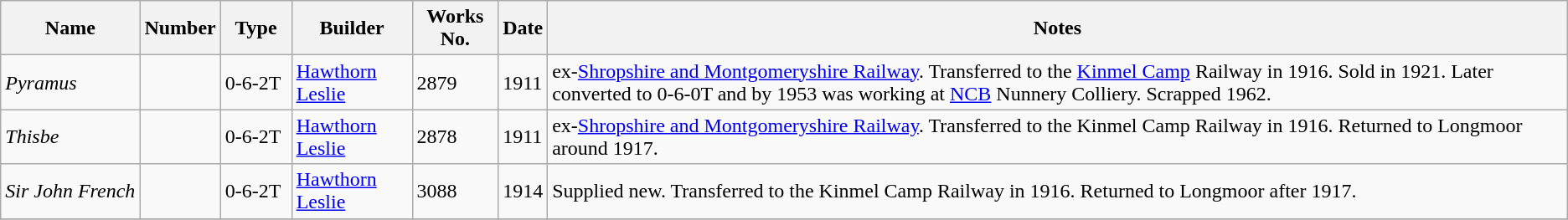<table class="wikitable">
<tr>
<th>Name</th>
<th>Number</th>
<th>  Type  </th>
<th>Builder</th>
<th>Works No.</th>
<th>Date</th>
<th>Notes</th>
</tr>
<tr>
<td><em>Pyramus</em></td>
<td></td>
<td>0-6-2T</td>
<td><a href='#'>Hawthorn Leslie</a></td>
<td>2879</td>
<td>1911</td>
<td>ex-<a href='#'>Shropshire and Montgomeryshire Railway</a>. Transferred to the <a href='#'>Kinmel Camp</a> Railway in 1916. Sold in 1921. Later converted to 0-6-0T and by 1953 was working at <a href='#'>NCB</a> Nunnery Colliery. Scrapped 1962.</td>
</tr>
<tr>
<td><em>Thisbe</em></td>
<td></td>
<td>0-6-2T</td>
<td><a href='#'>Hawthorn Leslie</a></td>
<td>2878</td>
<td>1911</td>
<td>ex-<a href='#'>Shropshire and Montgomeryshire Railway</a>. Transferred to the Kinmel Camp Railway in 1916. Returned to Longmoor around 1917.</td>
</tr>
<tr>
<td><em>Sir John French</em></td>
<td></td>
<td>0-6-2T</td>
<td><a href='#'>Hawthorn Leslie</a></td>
<td>3088</td>
<td>1914</td>
<td>Supplied new. Transferred to the Kinmel Camp Railway in 1916. Returned to Longmoor after 1917.</td>
</tr>
<tr>
</tr>
</table>
